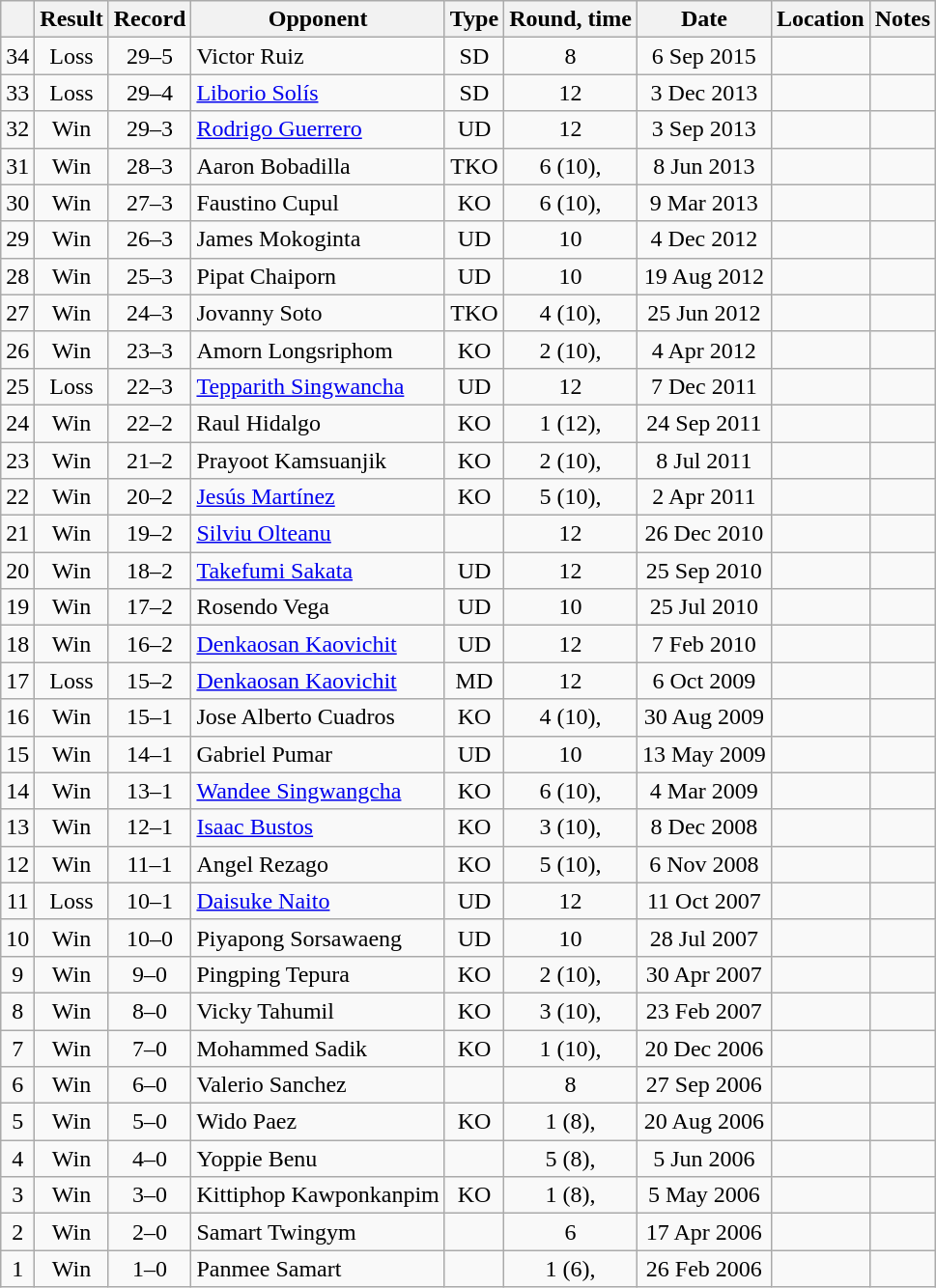<table class="wikitable" style="text-align:center">
<tr>
<th></th>
<th>Result</th>
<th>Record</th>
<th>Opponent</th>
<th>Type</th>
<th>Round, time</th>
<th>Date</th>
<th>Location</th>
<th>Notes</th>
</tr>
<tr>
<td>34</td>
<td>Loss</td>
<td>29–5</td>
<td style="text-align:left;">Victor Ruiz</td>
<td>SD</td>
<td>8</td>
<td>6 Sep 2015</td>
<td style="text-align:left;"></td>
<td></td>
</tr>
<tr>
<td>33</td>
<td>Loss</td>
<td>29–4</td>
<td style="text-align:left;"><a href='#'>Liborio Solís</a></td>
<td>SD</td>
<td>12</td>
<td>3 Dec 2013</td>
<td style="text-align:left;"></td>
<td style="text-align:left;"></td>
</tr>
<tr>
<td>32</td>
<td>Win</td>
<td>29–3</td>
<td style="text-align:left;"><a href='#'>Rodrigo Guerrero</a></td>
<td>UD</td>
<td>12</td>
<td>3 Sep 2013</td>
<td style="text-align:left;"></td>
<td style="text-align:left;"></td>
</tr>
<tr>
<td>31</td>
<td>Win</td>
<td>28–3</td>
<td style="text-align:left;">Aaron Bobadilla</td>
<td>TKO</td>
<td>6 (10), </td>
<td>8 Jun 2013</td>
<td style="text-align:left;"></td>
<td></td>
</tr>
<tr>
<td>30</td>
<td>Win</td>
<td>27–3</td>
<td style="text-align:left;">Faustino Cupul</td>
<td>KO</td>
<td>6 (10), </td>
<td>9 Mar 2013</td>
<td style="text-align:left;"></td>
<td></td>
</tr>
<tr>
<td>29</td>
<td>Win</td>
<td>26–3</td>
<td style="text-align:left;">James Mokoginta</td>
<td>UD</td>
<td>10</td>
<td>4 Dec 2012</td>
<td style="text-align:left;"></td>
<td></td>
</tr>
<tr>
<td>28</td>
<td>Win</td>
<td>25–3</td>
<td style="text-align:left;">Pipat Chaiporn</td>
<td>UD</td>
<td>10</td>
<td>19 Aug 2012</td>
<td style="text-align:left;"></td>
<td></td>
</tr>
<tr>
<td>27</td>
<td>Win</td>
<td>24–3</td>
<td style="text-align:left;">Jovanny Soto</td>
<td>TKO</td>
<td>4 (10), </td>
<td>25 Jun 2012</td>
<td style="text-align:left;"></td>
<td></td>
</tr>
<tr>
<td>26</td>
<td>Win</td>
<td>23–3</td>
<td style="text-align:left;">Amorn Longsriphom</td>
<td>KO</td>
<td>2 (10), </td>
<td>4 Apr 2012</td>
<td style="text-align:left;"></td>
<td></td>
</tr>
<tr>
<td>25</td>
<td>Loss</td>
<td>22–3</td>
<td style="text-align:left;"><a href='#'>Tepparith Singwancha</a></td>
<td>UD</td>
<td>12</td>
<td>7 Dec 2011</td>
<td style="text-align:left;"></td>
<td style="text-align:left;"></td>
</tr>
<tr>
<td>24</td>
<td>Win</td>
<td>22–2</td>
<td style="text-align:left;">Raul Hidalgo</td>
<td>KO</td>
<td>1 (12), </td>
<td>24 Sep 2011</td>
<td style="text-align:left;"></td>
<td style="text-align:left;"></td>
</tr>
<tr>
<td>23</td>
<td>Win</td>
<td>21–2</td>
<td style="text-align:left;">Prayoot Kamsuanjik</td>
<td>KO</td>
<td>2 (10), </td>
<td>8 Jul 2011</td>
<td style="text-align:left;"></td>
<td></td>
</tr>
<tr>
<td>22</td>
<td>Win</td>
<td>20–2</td>
<td style="text-align:left;"><a href='#'>Jesús Martínez</a></td>
<td>KO</td>
<td>5 (10), </td>
<td>2 Apr 2011</td>
<td style="text-align:left;"></td>
<td></td>
</tr>
<tr>
<td>21</td>
<td>Win</td>
<td>19–2</td>
<td style="text-align:left;"><a href='#'>Silviu Olteanu</a></td>
<td></td>
<td>12</td>
<td>26 Dec 2010</td>
<td style="text-align:left;"></td>
<td style="text-align:left;"></td>
</tr>
<tr>
<td>20</td>
<td>Win</td>
<td>18–2</td>
<td style="text-align:left;"><a href='#'>Takefumi Sakata</a></td>
<td>UD</td>
<td>12</td>
<td>25 Sep 2010</td>
<td style="text-align:left;"></td>
<td style="text-align:left;"></td>
</tr>
<tr>
<td>19</td>
<td>Win</td>
<td>17–2</td>
<td style="text-align:left;">Rosendo Vega</td>
<td>UD</td>
<td>10</td>
<td>25 Jul 2010</td>
<td style="text-align:left;"></td>
<td></td>
</tr>
<tr>
<td>18</td>
<td>Win</td>
<td>16–2</td>
<td style="text-align:left;"><a href='#'>Denkaosan Kaovichit</a></td>
<td>UD</td>
<td>12</td>
<td>7 Feb 2010</td>
<td style="text-align:left;"></td>
<td style="text-align:left;"></td>
</tr>
<tr>
<td>17</td>
<td>Loss</td>
<td>15–2</td>
<td style="text-align:left;"><a href='#'>Denkaosan Kaovichit</a></td>
<td>MD</td>
<td>12</td>
<td>6 Oct 2009</td>
<td style="text-align:left;"></td>
<td style="text-align:left;"></td>
</tr>
<tr>
<td>16</td>
<td>Win</td>
<td>15–1</td>
<td style="text-align:left;">Jose Alberto Cuadros</td>
<td>KO</td>
<td>4 (10), </td>
<td>30 Aug 2009</td>
<td style="text-align:left;"></td>
<td></td>
</tr>
<tr>
<td>15</td>
<td>Win</td>
<td>14–1</td>
<td style="text-align:left;">Gabriel Pumar</td>
<td>UD</td>
<td>10</td>
<td>13 May 2009</td>
<td style="text-align:left;"></td>
<td></td>
</tr>
<tr>
<td>14</td>
<td>Win</td>
<td>13–1</td>
<td style="text-align:left;"><a href='#'>Wandee Singwangcha</a></td>
<td>KO</td>
<td>6 (10), </td>
<td>4 Mar 2009</td>
<td style="text-align:left;"></td>
<td></td>
</tr>
<tr>
<td>13</td>
<td>Win</td>
<td>12–1</td>
<td style="text-align:left;"><a href='#'>Isaac Bustos</a></td>
<td>KO</td>
<td>3 (10), </td>
<td>8 Dec 2008</td>
<td style="text-align:left;"></td>
<td></td>
</tr>
<tr>
<td>12</td>
<td>Win</td>
<td>11–1</td>
<td style="text-align:left;">Angel Rezago</td>
<td>KO</td>
<td>5 (10), </td>
<td>6 Nov 2008</td>
<td style="text-align:left;"></td>
<td></td>
</tr>
<tr>
<td>11</td>
<td>Loss</td>
<td>10–1</td>
<td style="text-align:left;"><a href='#'>Daisuke Naito</a></td>
<td>UD</td>
<td>12</td>
<td>11 Oct 2007</td>
<td style="text-align:left;"></td>
<td style="text-align:left;"></td>
</tr>
<tr>
<td>10</td>
<td>Win</td>
<td>10–0</td>
<td style="text-align:left;">Piyapong Sorsawaeng</td>
<td>UD</td>
<td>10</td>
<td>28 Jul 2007</td>
<td style="text-align:left;"></td>
<td></td>
</tr>
<tr>
<td>9</td>
<td>Win</td>
<td>9–0</td>
<td style="text-align:left;">Pingping Tepura</td>
<td>KO</td>
<td>2 (10), </td>
<td>30 Apr 2007</td>
<td style="text-align:left;"></td>
<td></td>
</tr>
<tr>
<td>8</td>
<td>Win</td>
<td>8–0</td>
<td style="text-align:left;">Vicky Tahumil</td>
<td>KO</td>
<td>3 (10), </td>
<td>23 Feb 2007</td>
<td style="text-align:left;"></td>
<td></td>
</tr>
<tr>
<td>7</td>
<td>Win</td>
<td>7–0</td>
<td style="text-align:left;">Mohammed Sadik</td>
<td>KO</td>
<td>1 (10), </td>
<td>20 Dec 2006</td>
<td style="text-align:left;"></td>
<td></td>
</tr>
<tr>
<td>6</td>
<td>Win</td>
<td>6–0</td>
<td style="text-align:left;">Valerio Sanchez</td>
<td></td>
<td>8</td>
<td>27 Sep 2006</td>
<td style="text-align:left;"></td>
<td></td>
</tr>
<tr>
<td>5</td>
<td>Win</td>
<td>5–0</td>
<td style="text-align:left;">Wido Paez</td>
<td>KO</td>
<td>1 (8), </td>
<td>20 Aug 2006</td>
<td style="text-align:left;"></td>
<td></td>
</tr>
<tr>
<td>4</td>
<td>Win</td>
<td>4–0</td>
<td style="text-align:left;">Yoppie Benu</td>
<td></td>
<td>5 (8), </td>
<td>5 Jun 2006</td>
<td style="text-align:left;"></td>
<td></td>
</tr>
<tr>
<td>3</td>
<td>Win</td>
<td>3–0</td>
<td style="text-align:left;">Kittiphop Kawponkanpim</td>
<td>KO</td>
<td>1 (8), </td>
<td>5 May 2006</td>
<td style="text-align:left;"></td>
<td></td>
</tr>
<tr>
<td>2</td>
<td>Win</td>
<td>2–0</td>
<td style="text-align:left;">Samart Twingym</td>
<td></td>
<td>6</td>
<td>17 Apr 2006</td>
<td style="text-align:left;"></td>
<td></td>
</tr>
<tr>
<td>1</td>
<td>Win</td>
<td>1–0</td>
<td style="text-align:left;">Panmee Samart</td>
<td></td>
<td>1 (6), </td>
<td>26 Feb 2006</td>
<td style="text-align:left;"></td>
<td></td>
</tr>
</table>
